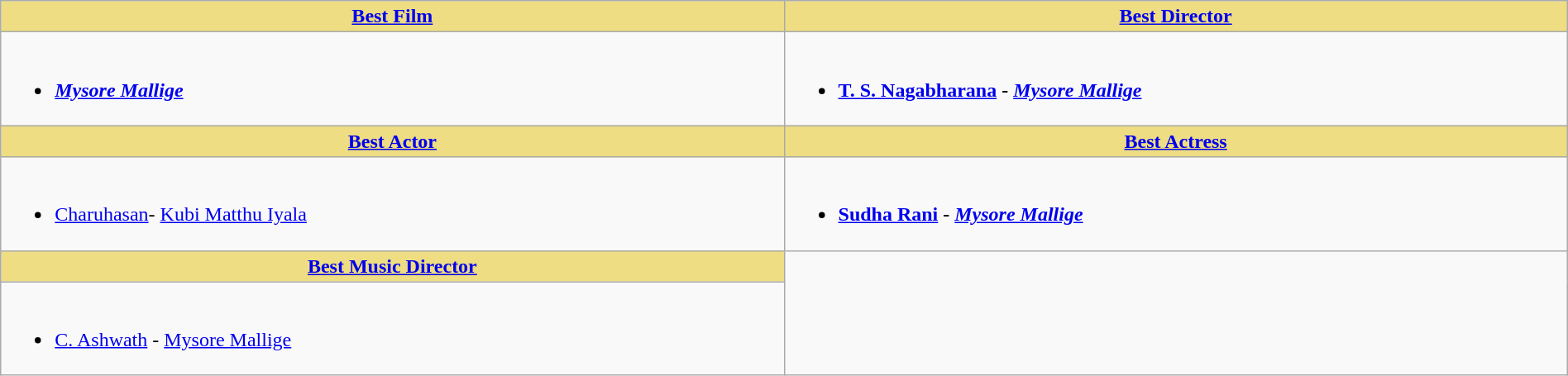<table class="wikitable" width=100% |>
<tr>
<th !  style="background:#eedd82; text-align:center; width:50%;"><a href='#'>Best Film</a></th>
<th !  style="background:#eedd82; text-align:center; width:50%;"><a href='#'>Best Director</a></th>
</tr>
<tr>
<td valign="top"><br><ul><li><strong><em><a href='#'>Mysore Mallige</a></em></strong></li></ul></td>
<td valign="top"><br><ul><li><strong><a href='#'>T. S. Nagabharana</a> -  <em><a href='#'>Mysore Mallige</a><strong><em></li></ul></td>
</tr>
<tr>
<th ! style="background:#eedd82; text-align:center;"><a href='#'>Best Actor</a></th>
<th ! style="background:#eedd82; text-align:center;"><a href='#'>Best Actress</a></th>
</tr>
<tr>
<td><br><ul><li></strong><a href='#'>Charuhasan</a>- </em><a href='#'>Kubi Matthu Iyala</a></em></strong></li></ul></td>
<td><br><ul><li><strong><a href='#'>Sudha Rani</a> - <em><a href='#'>Mysore Mallige</a><strong><em></li></ul></td>
</tr>
<tr>
<th ! style="background:#eedd82; text-align:center;"><a href='#'>Best Music Director</a></th>
</tr>
<tr>
<td><br><ul><li></strong><a href='#'>C. Ashwath</a> - </em><a href='#'>Mysore Mallige</a></em></strong></li></ul></td>
</tr>
</table>
